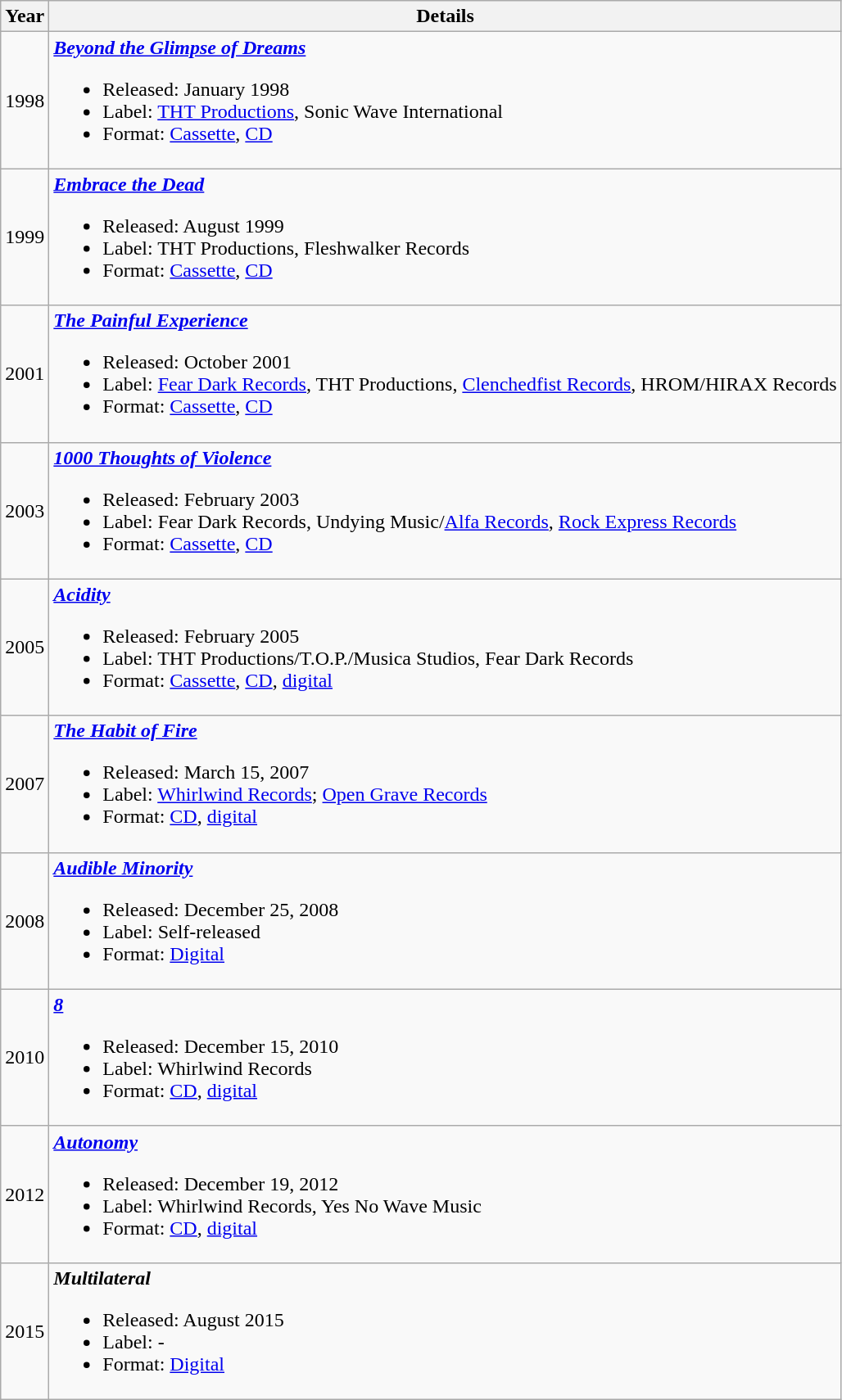<table class="wikitable">
<tr>
<th>Year</th>
<th>Details</th>
</tr>
<tr>
<td>1998</td>
<td><strong><em><a href='#'>Beyond the Glimpse of Dreams</a></em></strong><br><ul><li>Released: January 1998</li><li>Label: <a href='#'>THT Productions</a>, Sonic Wave International</li><li>Format: <a href='#'>Cassette</a>, <a href='#'>CD</a></li></ul></td>
</tr>
<tr>
<td>1999</td>
<td><strong><em><a href='#'>Embrace the Dead</a></em></strong><br><ul><li>Released: August 1999</li><li>Label: THT Productions, Fleshwalker Records</li><li>Format: <a href='#'>Cassette</a>, <a href='#'>CD</a></li></ul></td>
</tr>
<tr>
<td>2001</td>
<td><strong><em><a href='#'>The Painful Experience</a></em></strong><br><ul><li>Released: October 2001</li><li>Label: <a href='#'>Fear Dark Records</a>, THT Productions, <a href='#'>Clenchedfist Records</a>, HROM/HIRAX Records</li><li>Format: <a href='#'>Cassette</a>, <a href='#'>CD</a></li></ul></td>
</tr>
<tr>
<td>2003</td>
<td><strong><em><a href='#'>1000 Thoughts of Violence</a></em></strong><br><ul><li>Released: February 2003</li><li>Label: Fear Dark Records, Undying Music/<a href='#'>Alfa Records</a>, <a href='#'>Rock Express Records</a></li><li>Format: <a href='#'>Cassette</a>, <a href='#'>CD</a></li></ul></td>
</tr>
<tr>
<td>2005</td>
<td><strong><em><a href='#'>Acidity</a></em></strong><br><ul><li>Released: February 2005</li><li>Label: THT Productions/T.O.P./Musica Studios, Fear Dark Records</li><li>Format: <a href='#'>Cassette</a>, <a href='#'>CD</a>, <a href='#'>digital</a></li></ul></td>
</tr>
<tr>
<td>2007</td>
<td><strong><em><a href='#'>The Habit of Fire</a></em></strong><br><ul><li>Released: March 15, 2007</li><li>Label: <a href='#'>Whirlwind Records</a>; <a href='#'>Open Grave Records</a></li><li>Format: <a href='#'>CD</a>, <a href='#'>digital</a></li></ul></td>
</tr>
<tr>
<td>2008</td>
<td><strong><em><a href='#'>Audible Minority</a></em></strong><br><ul><li>Released: December 25, 2008</li><li>Label: Self-released</li><li>Format: <a href='#'>Digital</a></li></ul></td>
</tr>
<tr>
<td>2010</td>
<td><strong><em><a href='#'>8</a></em></strong><br><ul><li>Released: December 15, 2010</li><li>Label: Whirlwind Records</li><li>Format: <a href='#'>CD</a>, <a href='#'>digital</a></li></ul></td>
</tr>
<tr>
<td>2012</td>
<td><strong><em><a href='#'>Autonomy</a></em></strong><br><ul><li>Released: December 19, 2012</li><li>Label: Whirlwind Records, Yes No Wave Music</li><li>Format: <a href='#'>CD</a>, <a href='#'>digital</a></li></ul></td>
</tr>
<tr>
<td>2015</td>
<td><strong><em>Multilateral</em></strong><br><ul><li>Released: August 2015</li><li>Label: -</li><li>Format: <a href='#'>Digital</a></li></ul></td>
</tr>
</table>
